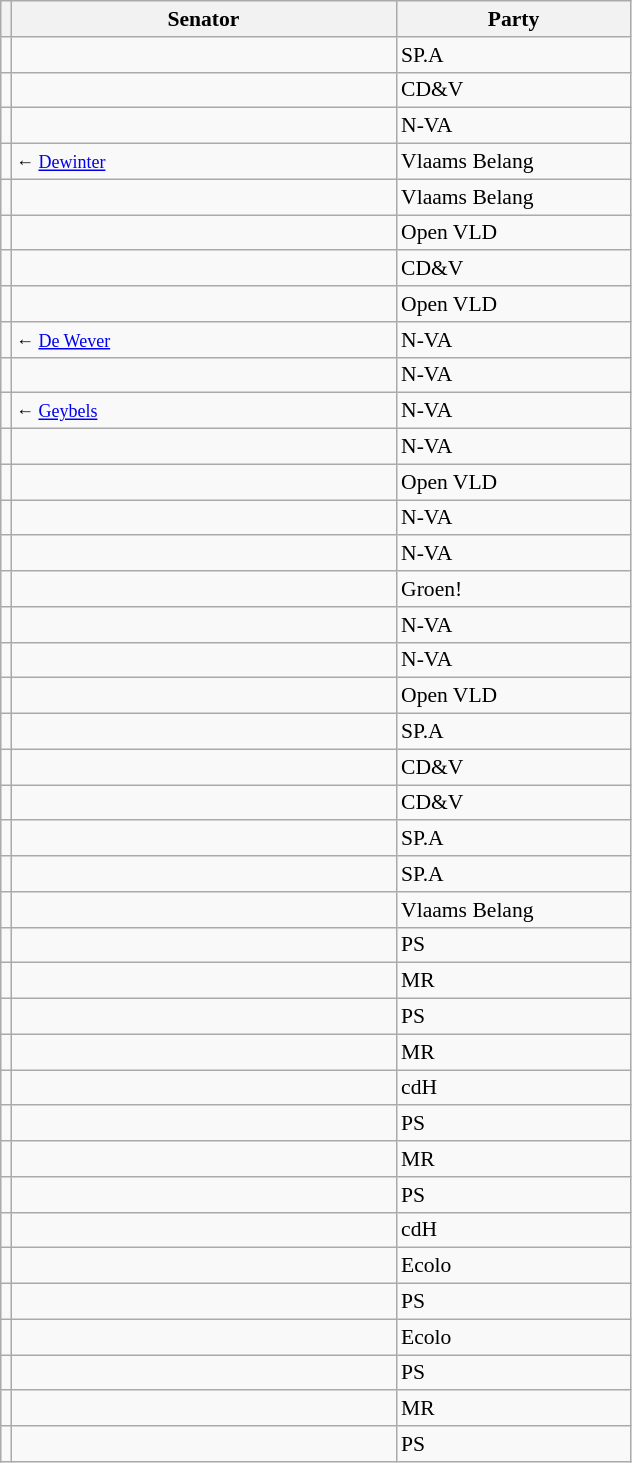<table class="sortable wikitable" style="text-align:left; font-size:90%">
<tr>
<th></th>
<th width="250">Senator</th>
<th width="150">Party</th>
</tr>
<tr>
<td></td>
<td align=left></td>
<td>SP.A</td>
</tr>
<tr>
<td></td>
<td align=left></td>
<td>CD&V</td>
</tr>
<tr>
<td></td>
<td align=left></td>
<td>N-VA</td>
</tr>
<tr>
<td></td>
<td align=left> <small>← <a href='#'>Dewinter</a></small></td>
<td>Vlaams Belang</td>
</tr>
<tr>
<td></td>
<td align=left></td>
<td>Vlaams Belang</td>
</tr>
<tr>
<td></td>
<td align=left></td>
<td>Open VLD</td>
</tr>
<tr>
<td></td>
<td align=left></td>
<td>CD&V</td>
</tr>
<tr>
<td></td>
<td align=left></td>
<td>Open VLD</td>
</tr>
<tr>
<td></td>
<td align=left> <small>← <a href='#'>De Wever</a></small></td>
<td>N-VA</td>
</tr>
<tr>
<td></td>
<td align=left></td>
<td>N-VA</td>
</tr>
<tr>
<td></td>
<td align=left> <small>← <a href='#'>Geybels</a></small></td>
<td>N-VA</td>
</tr>
<tr>
<td></td>
<td align=left></td>
<td>N-VA</td>
</tr>
<tr>
<td></td>
<td align=left></td>
<td>Open VLD</td>
</tr>
<tr>
<td></td>
<td align=left></td>
<td>N-VA</td>
</tr>
<tr>
<td></td>
<td align=left></td>
<td>N-VA</td>
</tr>
<tr>
<td></td>
<td align=left></td>
<td>Groen!</td>
</tr>
<tr>
<td></td>
<td align=left></td>
<td>N-VA</td>
</tr>
<tr>
<td></td>
<td align=left></td>
<td>N-VA</td>
</tr>
<tr>
<td></td>
<td align=left></td>
<td>Open VLD</td>
</tr>
<tr>
<td></td>
<td align=left></td>
<td>SP.A</td>
</tr>
<tr>
<td></td>
<td align=left></td>
<td>CD&V</td>
</tr>
<tr>
<td></td>
<td align=left></td>
<td>CD&V</td>
</tr>
<tr>
<td></td>
<td align=left></td>
<td>SP.A</td>
</tr>
<tr>
<td></td>
<td align=left></td>
<td>SP.A</td>
</tr>
<tr>
<td></td>
<td align=left></td>
<td>Vlaams Belang</td>
</tr>
<tr>
<td></td>
<td align=left></td>
<td>PS</td>
</tr>
<tr>
<td></td>
<td align=left></td>
<td>MR</td>
</tr>
<tr>
<td></td>
<td align=left></td>
<td>PS</td>
</tr>
<tr>
<td></td>
<td align=left></td>
<td>MR</td>
</tr>
<tr>
<td></td>
<td align=left></td>
<td>cdH</td>
</tr>
<tr>
<td></td>
<td align=left></td>
<td>PS</td>
</tr>
<tr>
<td></td>
<td align=left></td>
<td>MR</td>
</tr>
<tr>
<td></td>
<td align=left></td>
<td>PS</td>
</tr>
<tr>
<td></td>
<td align=left></td>
<td>cdH</td>
</tr>
<tr>
<td></td>
<td align=left></td>
<td>Ecolo</td>
</tr>
<tr>
<td></td>
<td align=left></td>
<td>PS</td>
</tr>
<tr>
<td></td>
<td align=left></td>
<td>Ecolo</td>
</tr>
<tr>
<td></td>
<td align=left></td>
<td>PS</td>
</tr>
<tr>
<td></td>
<td align=left></td>
<td>MR</td>
</tr>
<tr>
<td></td>
<td align=left></td>
<td>PS</td>
</tr>
</table>
